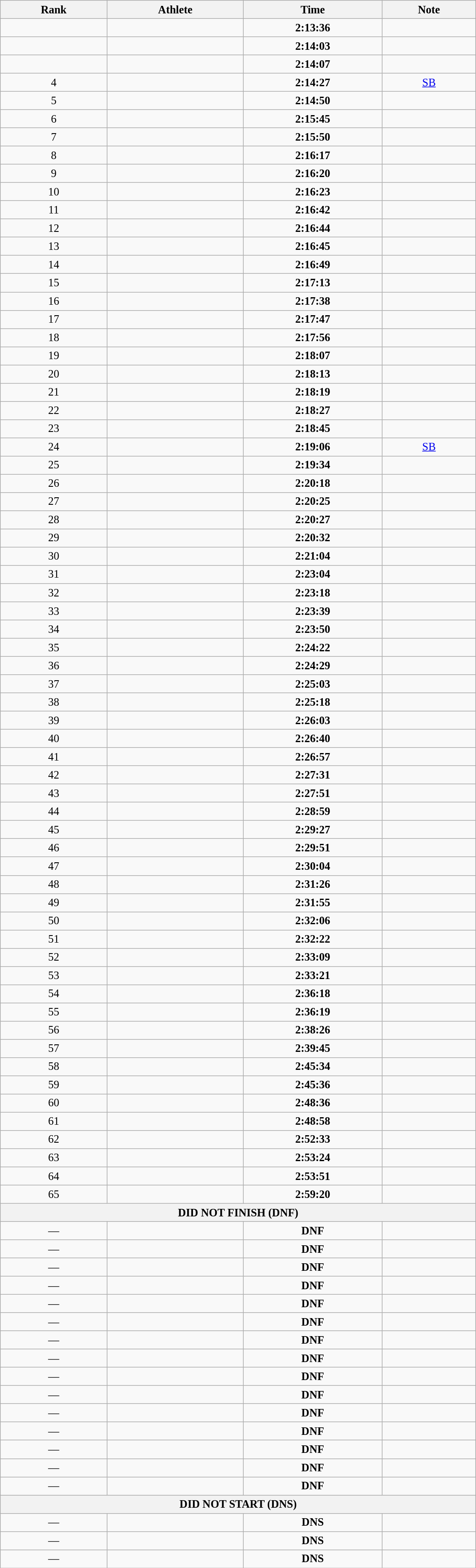<table class="wikitable" style=" text-align:center; font-size:110%;" width="60%">
<tr>
<th>Rank</th>
<th>Athlete</th>
<th>Time</th>
<th>Note</th>
</tr>
<tr>
<td></td>
<td align=left></td>
<td><strong>2:13:36</strong></td>
<td></td>
</tr>
<tr>
<td></td>
<td align=left></td>
<td><strong>2:14:03</strong></td>
<td></td>
</tr>
<tr>
<td></td>
<td align=left></td>
<td><strong>2:14:07</strong></td>
<td></td>
</tr>
<tr>
<td>4</td>
<td align=left></td>
<td><strong>2:14:27</strong></td>
<td><a href='#'>SB</a></td>
</tr>
<tr>
<td>5</td>
<td align=left></td>
<td><strong>2:14:50</strong></td>
<td></td>
</tr>
<tr>
<td>6</td>
<td align=left></td>
<td><strong>2:15:45</strong></td>
<td></td>
</tr>
<tr>
<td>7</td>
<td align=left></td>
<td><strong>2:15:50</strong></td>
<td></td>
</tr>
<tr>
<td>8</td>
<td align=left></td>
<td><strong>2:16:17</strong></td>
<td></td>
</tr>
<tr>
<td>9</td>
<td align=left></td>
<td><strong>2:16:20</strong></td>
<td></td>
</tr>
<tr>
<td>10</td>
<td align=left></td>
<td><strong>2:16:23</strong></td>
<td></td>
</tr>
<tr>
<td>11</td>
<td align=left></td>
<td><strong>2:16:42</strong></td>
<td></td>
</tr>
<tr>
<td>12</td>
<td align=left></td>
<td><strong>2:16:44</strong></td>
<td></td>
</tr>
<tr>
<td>13</td>
<td align=left></td>
<td><strong>2:16:45</strong></td>
<td></td>
</tr>
<tr>
<td>14</td>
<td align=left></td>
<td><strong>2:16:49</strong></td>
<td></td>
</tr>
<tr>
<td>15</td>
<td align=left></td>
<td><strong>2:17:13</strong></td>
<td></td>
</tr>
<tr>
<td>16</td>
<td align=left></td>
<td><strong>2:17:38</strong></td>
<td></td>
</tr>
<tr>
<td>17</td>
<td align=left></td>
<td><strong>2:17:47</strong></td>
<td></td>
</tr>
<tr>
<td>18</td>
<td align=left></td>
<td><strong>2:17:56</strong></td>
<td></td>
</tr>
<tr>
<td>19</td>
<td align=left></td>
<td><strong>2:18:07</strong></td>
<td></td>
</tr>
<tr>
<td>20</td>
<td align=left></td>
<td><strong>2:18:13</strong></td>
<td></td>
</tr>
<tr>
<td>21</td>
<td align=left></td>
<td><strong>2:18:19</strong></td>
<td></td>
</tr>
<tr>
<td>22</td>
<td align=left></td>
<td><strong>2:18:27</strong></td>
<td></td>
</tr>
<tr>
<td>23</td>
<td align=left></td>
<td><strong>2:18:45</strong></td>
<td></td>
</tr>
<tr>
<td>24</td>
<td align=left></td>
<td><strong>2:19:06</strong></td>
<td><a href='#'>SB</a></td>
</tr>
<tr>
<td>25</td>
<td align=left></td>
<td><strong>2:19:34</strong></td>
<td></td>
</tr>
<tr>
<td>26</td>
<td align=left></td>
<td><strong>2:20:18</strong></td>
<td></td>
</tr>
<tr>
<td>27</td>
<td align=left></td>
<td><strong>2:20:25</strong></td>
<td></td>
</tr>
<tr>
<td>28</td>
<td align=left></td>
<td><strong>2:20:27</strong></td>
<td></td>
</tr>
<tr>
<td>29</td>
<td align=left></td>
<td><strong>2:20:32</strong></td>
<td></td>
</tr>
<tr>
<td>30</td>
<td align=left></td>
<td><strong>2:21:04</strong></td>
<td></td>
</tr>
<tr>
<td>31</td>
<td align=left></td>
<td><strong>2:23:04</strong></td>
<td></td>
</tr>
<tr>
<td>32</td>
<td align=left></td>
<td><strong>2:23:18</strong></td>
<td></td>
</tr>
<tr>
<td>33</td>
<td align=left></td>
<td><strong>2:23:39</strong></td>
<td></td>
</tr>
<tr>
<td>34</td>
<td align=left></td>
<td><strong>2:23:50</strong></td>
<td></td>
</tr>
<tr>
<td>35</td>
<td align=left></td>
<td><strong>2:24:22</strong></td>
<td></td>
</tr>
<tr>
<td>36</td>
<td align=left></td>
<td><strong>2:24:29</strong></td>
<td></td>
</tr>
<tr>
<td>37</td>
<td align=left></td>
<td><strong>2:25:03</strong></td>
<td></td>
</tr>
<tr>
<td>38</td>
<td align=left></td>
<td><strong>2:25:18</strong></td>
<td></td>
</tr>
<tr>
<td>39</td>
<td align=left></td>
<td><strong>2:26:03</strong></td>
<td></td>
</tr>
<tr>
<td>40</td>
<td align=left></td>
<td><strong>2:26:40</strong></td>
<td></td>
</tr>
<tr>
<td>41</td>
<td align=left></td>
<td><strong>2:26:57</strong></td>
<td></td>
</tr>
<tr>
<td>42</td>
<td align=left></td>
<td><strong>2:27:31</strong></td>
<td></td>
</tr>
<tr>
<td>43</td>
<td align=left></td>
<td><strong>2:27:51</strong></td>
<td></td>
</tr>
<tr>
<td>44</td>
<td align=left></td>
<td><strong>2:28:59</strong></td>
<td></td>
</tr>
<tr>
<td>45</td>
<td align=left></td>
<td><strong>2:29:27</strong></td>
<td></td>
</tr>
<tr>
<td>46</td>
<td align=left></td>
<td><strong>2:29:51</strong></td>
<td></td>
</tr>
<tr>
<td>47</td>
<td align=left></td>
<td><strong>2:30:04</strong></td>
<td></td>
</tr>
<tr>
<td>48</td>
<td align=left></td>
<td><strong>2:31:26</strong></td>
<td></td>
</tr>
<tr>
<td>49</td>
<td align=left></td>
<td><strong>2:31:55</strong></td>
<td></td>
</tr>
<tr>
<td>50</td>
<td align=left></td>
<td><strong>2:32:06</strong></td>
<td></td>
</tr>
<tr>
<td>51</td>
<td align=left></td>
<td><strong>2:32:22</strong></td>
<td></td>
</tr>
<tr>
<td>52</td>
<td align=left></td>
<td><strong>2:33:09</strong></td>
<td></td>
</tr>
<tr>
<td>53</td>
<td align=left></td>
<td><strong>2:33:21</strong></td>
<td></td>
</tr>
<tr>
<td>54</td>
<td align=left></td>
<td><strong>2:36:18</strong></td>
<td></td>
</tr>
<tr>
<td>55</td>
<td align=left></td>
<td><strong>2:36:19</strong></td>
<td></td>
</tr>
<tr>
<td>56</td>
<td align=left></td>
<td><strong>2:38:26</strong></td>
<td></td>
</tr>
<tr>
<td>57</td>
<td align=left></td>
<td><strong>2:39:45</strong></td>
<td></td>
</tr>
<tr>
<td>58</td>
<td align=left></td>
<td><strong>2:45:34</strong></td>
<td></td>
</tr>
<tr>
<td>59</td>
<td align=left></td>
<td><strong>2:45:36</strong></td>
<td></td>
</tr>
<tr>
<td>60</td>
<td align=left></td>
<td><strong>2:48:36</strong></td>
<td></td>
</tr>
<tr>
<td>61</td>
<td align=left></td>
<td><strong>2:48:58</strong></td>
<td></td>
</tr>
<tr>
<td>62</td>
<td align=left></td>
<td><strong>2:52:33</strong></td>
<td></td>
</tr>
<tr>
<td>63</td>
<td align=left></td>
<td><strong>2:53:24</strong></td>
<td></td>
</tr>
<tr>
<td>64</td>
<td align=left></td>
<td><strong>2:53:51</strong></td>
<td></td>
</tr>
<tr>
<td>65</td>
<td align=left></td>
<td><strong>2:59:20</strong></td>
<td></td>
</tr>
<tr>
<th colspan="4">DID NOT FINISH (DNF)</th>
</tr>
<tr>
<td>—</td>
<td align=left></td>
<td><strong>DNF</strong></td>
<td></td>
</tr>
<tr>
<td>—</td>
<td align=left></td>
<td><strong>DNF</strong></td>
<td></td>
</tr>
<tr>
<td>—</td>
<td align=left></td>
<td><strong>DNF</strong></td>
<td></td>
</tr>
<tr>
<td>—</td>
<td align=left></td>
<td><strong>DNF</strong></td>
<td></td>
</tr>
<tr>
<td>—</td>
<td align=left></td>
<td><strong>DNF</strong></td>
<td></td>
</tr>
<tr>
<td>—</td>
<td align=left></td>
<td><strong>DNF</strong></td>
<td></td>
</tr>
<tr>
<td>—</td>
<td align=left></td>
<td><strong>DNF</strong></td>
<td></td>
</tr>
<tr>
<td>—</td>
<td align=left></td>
<td><strong>DNF</strong></td>
<td></td>
</tr>
<tr>
<td>—</td>
<td align=left></td>
<td><strong>DNF</strong></td>
<td></td>
</tr>
<tr>
<td>—</td>
<td align=left></td>
<td><strong>DNF</strong></td>
<td></td>
</tr>
<tr>
<td>—</td>
<td align=left></td>
<td><strong>DNF</strong></td>
<td></td>
</tr>
<tr>
<td>—</td>
<td align=left></td>
<td><strong>DNF</strong></td>
<td></td>
</tr>
<tr>
<td>—</td>
<td align=left></td>
<td><strong>DNF</strong></td>
<td></td>
</tr>
<tr>
<td>—</td>
<td align=left></td>
<td><strong>DNF</strong></td>
<td></td>
</tr>
<tr>
<td>—</td>
<td align=left></td>
<td><strong>DNF</strong></td>
<td></td>
</tr>
<tr>
<th colspan="4">DID NOT START (DNS)</th>
</tr>
<tr>
<td>—</td>
<td align=left></td>
<td><strong>DNS</strong></td>
<td></td>
</tr>
<tr>
<td>—</td>
<td align=left></td>
<td><strong>DNS</strong></td>
<td></td>
</tr>
<tr>
<td>—</td>
<td align=left></td>
<td><strong>DNS</strong></td>
<td></td>
</tr>
</table>
